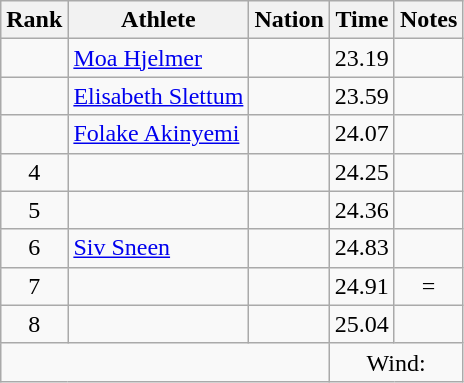<table class="wikitable sortable" style="text-align:center;">
<tr>
<th scope="col" style="width: 10px;">Rank</th>
<th scope="col">Athlete</th>
<th scope="col">Nation</th>
<th scope="col">Time</th>
<th scope="col">Notes</th>
</tr>
<tr>
<td></td>
<td align=left><a href='#'>Moa Hjelmer</a></td>
<td align=left></td>
<td>23.19</td>
<td></td>
</tr>
<tr>
<td></td>
<td align=left><a href='#'>Elisabeth Slettum</a></td>
<td align=left></td>
<td>23.59</td>
<td></td>
</tr>
<tr>
<td></td>
<td align=left><a href='#'>Folake Akinyemi</a></td>
<td align=left></td>
<td>24.07</td>
<td></td>
</tr>
<tr>
<td>4</td>
<td align=left></td>
<td align=left></td>
<td>24.25</td>
<td></td>
</tr>
<tr>
<td>5</td>
<td align=left></td>
<td align=left></td>
<td>24.36</td>
<td></td>
</tr>
<tr>
<td>6</td>
<td align=left><a href='#'>Siv Sneen</a></td>
<td align=left></td>
<td>24.83</td>
<td></td>
</tr>
<tr>
<td>7</td>
<td align=left></td>
<td align=left></td>
<td>24.91</td>
<td>=</td>
</tr>
<tr>
<td>8</td>
<td align=left></td>
<td align=left></td>
<td>25.04</td>
<td></td>
</tr>
<tr class="sortbottom">
<td colspan="3"></td>
<td colspan="2">Wind: </td>
</tr>
</table>
